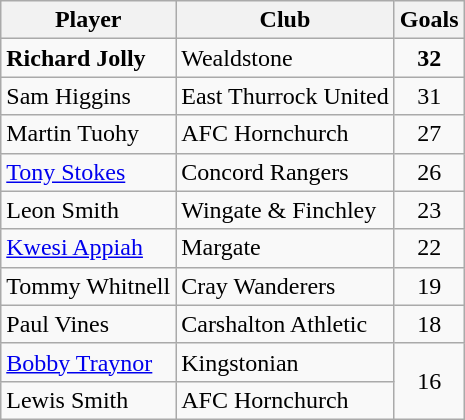<table class="wikitable">
<tr>
<th>Player</th>
<th>Club</th>
<th>Goals</th>
</tr>
<tr>
<td><strong>Richard Jolly</strong></td>
<td>Wealdstone</td>
<td align="center"><strong>32</strong></td>
</tr>
<tr>
<td>Sam Higgins</td>
<td>East Thurrock United</td>
<td align="center">31</td>
</tr>
<tr>
<td>Martin Tuohy</td>
<td>AFC Hornchurch</td>
<td align="center">27</td>
</tr>
<tr>
<td><a href='#'>Tony Stokes</a></td>
<td>Concord Rangers</td>
<td align="center">26</td>
</tr>
<tr>
<td>Leon Smith</td>
<td>Wingate & Finchley</td>
<td align="center">23</td>
</tr>
<tr>
<td><a href='#'>Kwesi Appiah</a></td>
<td>Margate</td>
<td align="center">22</td>
</tr>
<tr>
<td>Tommy Whitnell</td>
<td>Cray Wanderers</td>
<td align="center">19</td>
</tr>
<tr>
<td>Paul Vines</td>
<td>Carshalton Athletic</td>
<td align="center">18</td>
</tr>
<tr>
<td><a href='#'>Bobby Traynor</a></td>
<td>Kingstonian</td>
<td rowspan="2" align="center">16</td>
</tr>
<tr>
<td>Lewis Smith</td>
<td>AFC Hornchurch</td>
</tr>
</table>
